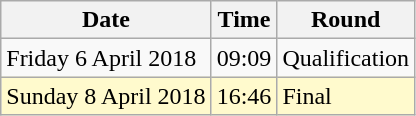<table class = "wikitable">
<tr>
<th>Date</th>
<th>Time</th>
<th>Round</th>
</tr>
<tr>
<td>Friday 6 April 2018</td>
<td>09:09</td>
<td>Qualification</td>
</tr>
<tr>
<td style=background:lemonchiffon>Sunday 8 April 2018</td>
<td style=background:lemonchiffon>16:46</td>
<td style=background:lemonchiffon>Final</td>
</tr>
</table>
